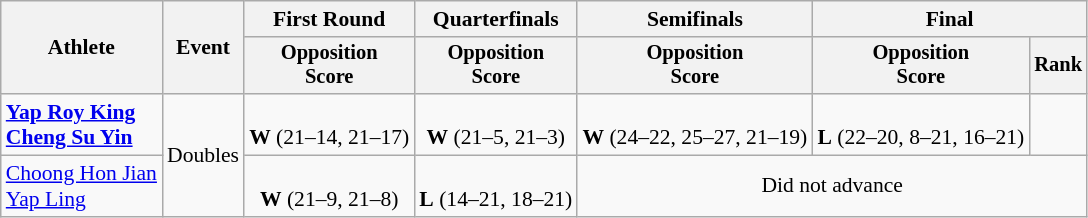<table class="wikitable" style="font-size:90%">
<tr>
<th rowspan=2>Athlete</th>
<th rowspan=2>Event</th>
<th>First Round</th>
<th>Quarterfinals</th>
<th>Semifinals</th>
<th colspan=2>Final</th>
</tr>
<tr style="font-size:95%">
<th>Opposition<br>Score</th>
<th>Opposition<br>Score</th>
<th>Opposition<br>Score</th>
<th>Opposition<br>Score</th>
<th>Rank</th>
</tr>
<tr align=center>
<td align=left><strong><a href='#'>Yap Roy King</a><br><a href='#'>Cheng Su Yin</a></strong></td>
<td rowspan=2>Doubles</td>
<td><br><strong>W</strong> (21–14, 21–17)</td>
<td><br><strong>W</strong> (21–5, 21–3)</td>
<td><br><strong>W</strong> (24–22, 25–27, 21–19)</td>
<td><br><strong>L</strong> (22–20, 8–21, 16–21)</td>
<td></td>
</tr>
<tr align=center>
<td align=left><a href='#'>Choong Hon Jian</a><br><a href='#'>Yap Ling</a></td>
<td><br><strong>W</strong> (21–9, 21–8)</td>
<td><br><strong>L</strong> (14–21, 18–21)</td>
<td colspan=3>Did not advance</td>
</tr>
</table>
